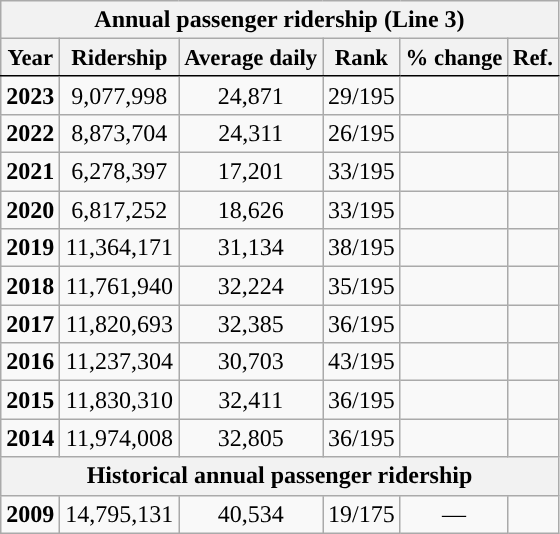<table class="wikitable sortable" style="text-align:right;">
<tr>
<th colspan="6" style="background-color:#">Annual passenger ridership (Line 3)</th>
</tr>
<tr style="font-size:95%; text-align:center">
<th style="border-bottom:1px solid black">Year</th>
<th style="border-bottom:1px solid black">Ridership</th>
<th style="border-bottom:1px solid black">Average daily</th>
<th style="border-bottom:1px solid black">Rank</th>
<th style="border-bottom:1px solid black">% change</th>
<th style="border-bottom:1px solid black">Ref.</th>
</tr>
<tr style="text-align:center;">
<td><strong>2023</strong></td>
<td>9,077,998</td>
<td>24,871</td>
<td>29/195</td>
<td></td>
<td></td>
</tr>
<tr style="text-align:center;">
<td><strong>2022</strong></td>
<td>8,873,704</td>
<td>24,311</td>
<td>26/195</td>
<td></td>
<td></td>
</tr>
<tr style="text-align:center;">
<td><strong>2021</strong></td>
<td>6,278,397</td>
<td>17,201</td>
<td>33/195</td>
<td></td>
<td></td>
</tr>
<tr style="text-align:center;">
<td><strong>2020</strong></td>
<td>6,817,252</td>
<td>18,626</td>
<td>33/195</td>
<td></td>
<td></td>
</tr>
<tr style="text-align:center;">
<td><strong>2019</strong></td>
<td>11,364,171</td>
<td>31,134</td>
<td>38/195</td>
<td></td>
<td></td>
</tr>
<tr style="text-align:center;">
<td><strong>2018</strong></td>
<td>11,761,940</td>
<td>32,224</td>
<td>35/195</td>
<td></td>
<td></td>
</tr>
<tr style="text-align:center;">
<td><strong>2017</strong></td>
<td>11,820,693</td>
<td>32,385</td>
<td>36/195</td>
<td></td>
<td></td>
</tr>
<tr style="text-align:center;">
<td><strong>2016</strong></td>
<td>11,237,304</td>
<td>30,703</td>
<td>43/195</td>
<td></td>
<td></td>
</tr>
<tr style="text-align:center;">
<td><strong>2015</strong></td>
<td>11,830,310</td>
<td>32,411</td>
<td>36/195</td>
<td></td>
<td></td>
</tr>
<tr style="text-align:center;">
<td><strong>2014</strong></td>
<td>11,974,008</td>
<td>32,805</td>
<td>36/195</td>
<td></td>
<td></td>
</tr>
<tr>
<th colspan="6" style="background-color:#">Historical annual passenger ridership</th>
</tr>
<tr style="text-align:center;">
<td><strong>2009</strong></td>
<td>14,795,131</td>
<td>40,534</td>
<td>19/175</td>
<td>—</td>
<td></td>
</tr>
</table>
